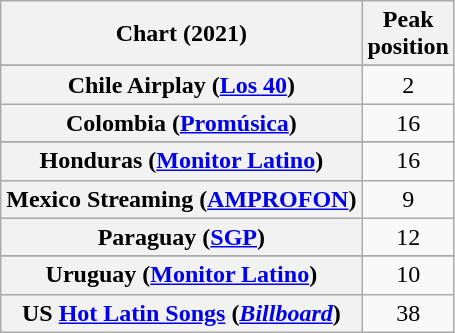<table class="wikitable sortable plainrowheaders" style="text-align:center">
<tr>
<th scope="col">Chart (2021)</th>
<th scope="col">Peak<br>position</th>
</tr>
<tr>
</tr>
<tr>
<th scope="row">Chile Airplay (<a href='#'>Los 40</a>)</th>
<td>2</td>
</tr>
<tr>
<th scope="row">Colombia (<a href='#'>Promúsica</a>)</th>
<td>16</td>
</tr>
<tr>
</tr>
<tr>
<th scope="row">Honduras (<a href='#'>Monitor Latino</a>)</th>
<td>16</td>
</tr>
<tr>
<th scope="row">Mexico Streaming (<a href='#'>AMPROFON</a>)</th>
<td>9</td>
</tr>
<tr>
<th scope="row">Paraguay (<a href='#'>SGP</a>)</th>
<td>12</td>
</tr>
<tr>
</tr>
<tr>
<th scope="row">Uruguay (<a href='#'>Monitor Latino</a>)</th>
<td>10</td>
</tr>
<tr>
<th scope="row">US <a href='#'>Hot Latin Songs</a> (<em><a href='#'>Billboard</a></em>)</th>
<td>38</td>
</tr>
</table>
